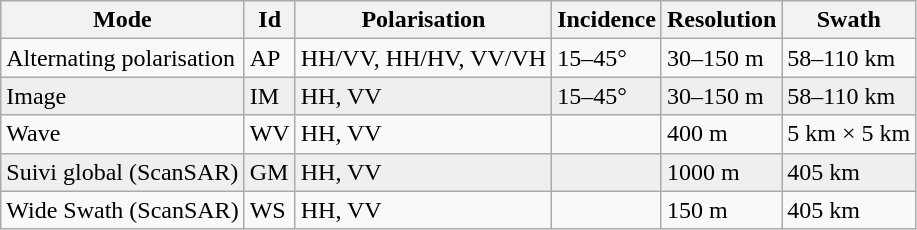<table class="wikitable">
<tr>
<th>Mode</th>
<th>Id</th>
<th>Polarisation</th>
<th>Incidence</th>
<th>Resolution</th>
<th>Swath</th>
</tr>
<tr>
<td>Alternating polarisation</td>
<td>AP</td>
<td>HH/VV, HH/HV, VV/VH</td>
<td>15–45°</td>
<td>30–150 m</td>
<td>58–110 km</td>
</tr>
<tr style="background:#efefef;">
<td>Image</td>
<td>IM</td>
<td>HH, VV</td>
<td>15–45°</td>
<td>30–150 m</td>
<td>58–110 km</td>
</tr>
<tr>
<td>Wave</td>
<td>WV</td>
<td>HH, VV</td>
<td></td>
<td>400 m</td>
<td>5 km × 5 km</td>
</tr>
<tr style="background:#efefef;">
<td>Suivi global (ScanSAR)</td>
<td>GM</td>
<td>HH, VV</td>
<td></td>
<td>1000 m</td>
<td>405 km</td>
</tr>
<tr>
<td>Wide Swath (ScanSAR)</td>
<td>WS</td>
<td>HH, VV</td>
<td></td>
<td>150 m</td>
<td>405 km</td>
</tr>
</table>
